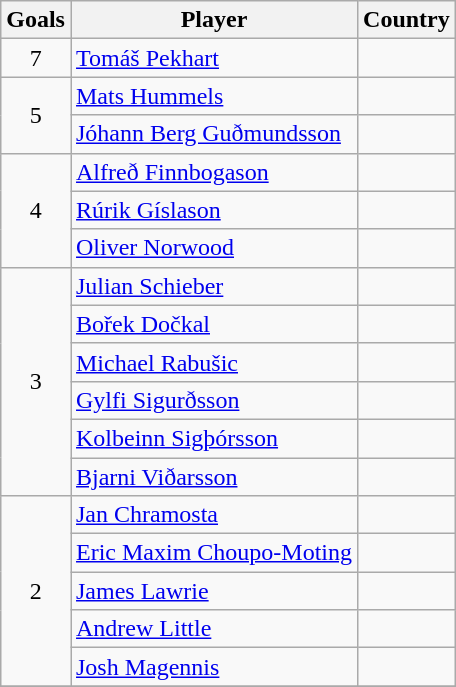<table class="wikitable" style="text-align: left;">
<tr>
<th>Goals</th>
<th>Player</th>
<th>Country</th>
</tr>
<tr>
<td align=center>7</td>
<td><a href='#'>Tomáš Pekhart</a></td>
<td></td>
</tr>
<tr>
<td rowspan="2" align=center>5</td>
<td><a href='#'>Mats Hummels</a></td>
<td></td>
</tr>
<tr>
<td><a href='#'>Jóhann Berg Guðmundsson</a></td>
<td></td>
</tr>
<tr>
<td rowspan="3" align=center>4</td>
<td><a href='#'>Alfreð Finnbogason</a></td>
<td></td>
</tr>
<tr>
<td><a href='#'>Rúrik Gíslason</a></td>
<td></td>
</tr>
<tr>
<td><a href='#'>Oliver Norwood</a></td>
<td></td>
</tr>
<tr>
<td rowspan="6" align=center>3</td>
<td><a href='#'>Julian Schieber</a></td>
<td></td>
</tr>
<tr>
<td><a href='#'>Bořek Dočkal</a></td>
<td></td>
</tr>
<tr>
<td><a href='#'>Michael Rabušic</a></td>
<td></td>
</tr>
<tr>
<td><a href='#'>Gylfi Sigurðsson</a></td>
<td></td>
</tr>
<tr>
<td><a href='#'>Kolbeinn Sigþórsson</a></td>
<td></td>
</tr>
<tr>
<td><a href='#'>Bjarni Viðarsson</a></td>
<td></td>
</tr>
<tr>
<td rowspan="5" align=center>2</td>
<td><a href='#'>Jan Chramosta</a></td>
<td></td>
</tr>
<tr>
<td><a href='#'>Eric Maxim Choupo-Moting</a></td>
<td></td>
</tr>
<tr>
<td><a href='#'>James Lawrie</a></td>
<td></td>
</tr>
<tr>
<td><a href='#'>Andrew Little</a></td>
<td></td>
</tr>
<tr>
<td><a href='#'>Josh Magennis</a></td>
<td></td>
</tr>
<tr>
</tr>
</table>
